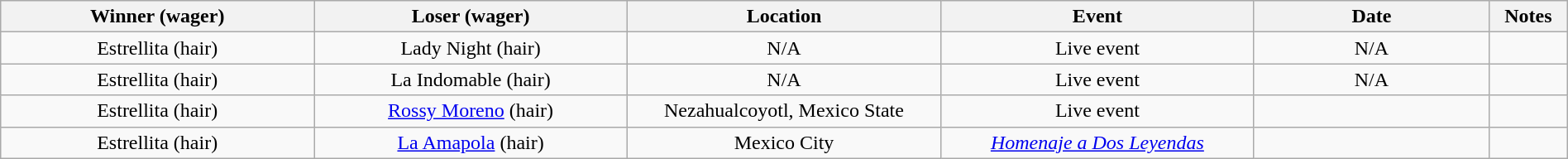<table class="wikitable sortable" width=100%  style="text-align: center">
<tr>
<th width=20% scope="col">Winner (wager)</th>
<th width=20% scope="col">Loser (wager)</th>
<th width=20% scope="col">Location</th>
<th width=20% scope="col">Event</th>
<th width=15% scope="col">Date</th>
<th class="unsortable" width=5% scope="col">Notes</th>
</tr>
<tr>
<td>Estrellita (hair)</td>
<td>Lady Night (hair)</td>
<td>N/A</td>
<td>Live event</td>
<td>N/A</td>
<td> </td>
</tr>
<tr>
<td>Estrellita (hair)</td>
<td>La Indomable (hair)</td>
<td>N/A</td>
<td>Live event</td>
<td>N/A</td>
<td> </td>
</tr>
<tr>
<td>Estrellita (hair)</td>
<td><a href='#'>Rossy Moreno</a> (hair)</td>
<td>Nezahualcoyotl, Mexico State</td>
<td>Live event</td>
<td></td>
<td></td>
</tr>
<tr>
<td>Estrellita (hair)</td>
<td><a href='#'>La Amapola</a> (hair)</td>
<td>Mexico City</td>
<td><em><a href='#'>Homenaje a Dos Leyendas</a></em></td>
<td></td>
<td></td>
</tr>
</table>
